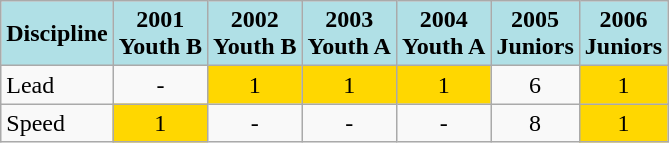<table class="wikitable" style="text-align: center;">
<tr>
<th style="background: #b0e0e6;">Discipline</th>
<th style="background: #b0e0e6;">2001<br>Youth B</th>
<th style="background: #b0e0e6;">2002<br>Youth B</th>
<th style="background: #b0e0e6;">2003<br>Youth A</th>
<th style="background: #b0e0e6;">2004<br>Youth A</th>
<th style="background: #b0e0e6;">2005<br>Juniors</th>
<th style="background: #b0e0e6;">2006<br>Juniors</th>
</tr>
<tr>
<td align="left">Lead</td>
<td>-</td>
<td style="background: gold">1</td>
<td style="background: gold">1</td>
<td style="background: gold">1</td>
<td>6</td>
<td style="background: gold">1</td>
</tr>
<tr>
<td align="left">Speed</td>
<td style="background: gold">1</td>
<td>-</td>
<td>-</td>
<td>-</td>
<td>8</td>
<td style="background: gold">1</td>
</tr>
</table>
